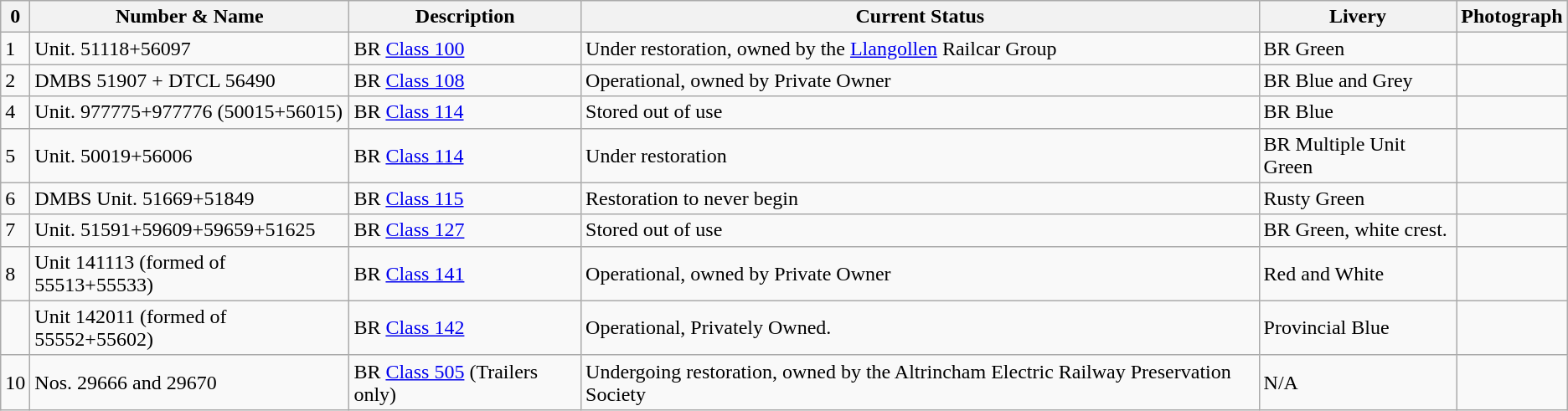<table class="wikitable">
<tr>
<th>0</th>
<th>Number & Name</th>
<th>Description</th>
<th>Current Status</th>
<th>Livery</th>
<th>Photograph</th>
</tr>
<tr>
<td>1</td>
<td>Unit. 51118+56097</td>
<td>BR <a href='#'>Class 100</a></td>
<td>Under restoration, owned by the <a href='#'>Llangollen</a> Railcar Group</td>
<td>BR Green</td>
<td></td>
</tr>
<tr>
<td>2</td>
<td>DMBS 51907 + DTCL 56490</td>
<td>BR <a href='#'>Class 108</a></td>
<td>Operational, owned by Private Owner</td>
<td>BR Blue and Grey</td>
<td></td>
</tr>
<tr>
<td>4</td>
<td>Unit. 977775+977776 (50015+56015)</td>
<td>BR <a href='#'>Class 114</a></td>
<td>Stored out of use</td>
<td>BR Blue</td>
<td></td>
</tr>
<tr>
<td>5</td>
<td>Unit. 50019+56006</td>
<td>BR <a href='#'>Class 114</a></td>
<td>Under restoration</td>
<td>BR Multiple Unit Green</td>
<td></td>
</tr>
<tr>
<td>6</td>
<td>DMBS Unit. 51669+51849</td>
<td>BR <a href='#'>Class 115</a></td>
<td>Restoration to never begin</td>
<td>Rusty Green</td>
<td></td>
</tr>
<tr>
<td>7</td>
<td>Unit. 51591+59609+59659+51625</td>
<td>BR <a href='#'>Class 127</a></td>
<td>Stored out of use</td>
<td>BR Green, white crest.</td>
<td></td>
</tr>
<tr>
<td>8</td>
<td>Unit 141113 (formed of 55513+55533)</td>
<td>BR <a href='#'>Class 141</a></td>
<td>Operational, owned by Private Owner</td>
<td>Red and White</td>
<td></td>
</tr>
<tr>
<td></td>
<td>Unit 142011 (formed of 55552+55602)</td>
<td>BR <a href='#'>Class 142</a></td>
<td>Operational, Privately Owned.</td>
<td>Provincial Blue</td>
<td></td>
</tr>
<tr>
<td>10</td>
<td>Nos. 29666 and 29670</td>
<td>BR <a href='#'>Class 505</a> (Trailers only)</td>
<td>Undergoing restoration, owned by the Altrincham Electric Railway Preservation Society</td>
<td>N/A</td>
<td></td>
</tr>
</table>
